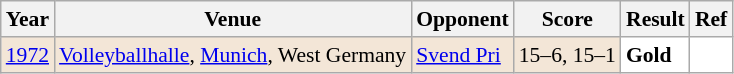<table class="sortable wikitable" style="font-size: 90%;">
<tr>
<th>Year</th>
<th>Venue</th>
<th>Opponent</th>
<th>Score</th>
<th>Result</th>
<th>Ref</th>
</tr>
<tr style="background:#F3E6D7">
<td align="center"><a href='#'>1972</a></td>
<td align="left"><a href='#'>Volleyballhalle</a>, <a href='#'>Munich</a>, West Germany</td>
<td align="left"> <a href='#'>Svend Pri</a></td>
<td align="left">15–6, 15–1</td>
<td style="text-align:left; background:white"> <strong>Gold</strong></td>
<td style="text-align:center; background:white"></td>
</tr>
</table>
